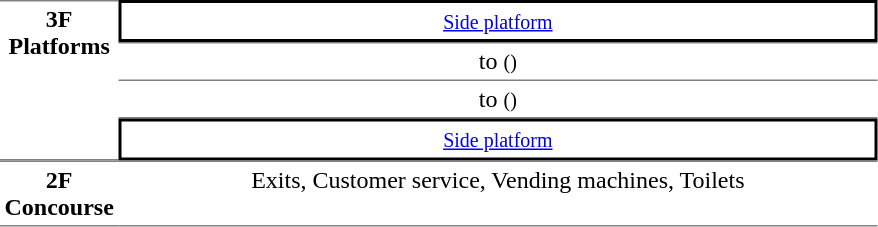<table table border=0 cellspacing=0 cellpadding=3>
<tr>
<td style="border-bottom:solid 1px gray; border-top:solid 1px gray;text-align:center" rowspan="4" valign=top><strong>3F<br>Platforms</strong></td>
<td style="border-right:solid 2px black;border-left:solid 2px black;border-top:solid 2px black;border-bottom:solid 2px black;text-align:center;" colspan=2><small><a href='#'>Side platform</a></small></td>
</tr>
<tr>
<td style="border-bottom:solid 1px gray; border-top:solid 1px gray;text-align:center;">  to  <small>()</small></td>
</tr>
<tr>
<td style="border-bottom:solid 1px gray;text-align:center;"> to  <small>()</small> </td>
</tr>
<tr>
<td style="border-right:solid 2px black;border-left:solid 2px black;border-top:solid 2px black;border-bottom:solid 2px black;text-align:center;" colspan=2><small><a href='#'>Side platform</a></small></td>
</tr>
<tr>
<td style="border-bottom:solid 1px gray; border-top:solid 1px gray;text-align:center" valign=top><strong>2F<br>Concourse</strong></td>
<td style="border-bottom:solid 1px gray; border-top:solid 1px gray;text-align:center;" valign=top width=500>Exits, Customer service, Vending machines, Toilets</td>
</tr>
</table>
